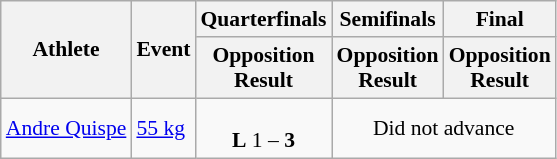<table class="wikitable" border="1" style="font-size:90%">
<tr>
<th rowspan=2>Athlete</th>
<th rowspan=2>Event</th>
<th>Quarterfinals</th>
<th>Semifinals</th>
<th>Final</th>
</tr>
<tr>
<th>Opposition<br>Result</th>
<th>Opposition<br>Result</th>
<th>Opposition<br>Result</th>
</tr>
<tr>
<td><a href='#'>Andre Quispe</a></td>
<td><a href='#'>55 kg</a></td>
<td align=center><br><strong>L</strong> 1 – <strong>3</strong></td>
<td align=center colspan="7">Did not advance</td>
</tr>
</table>
